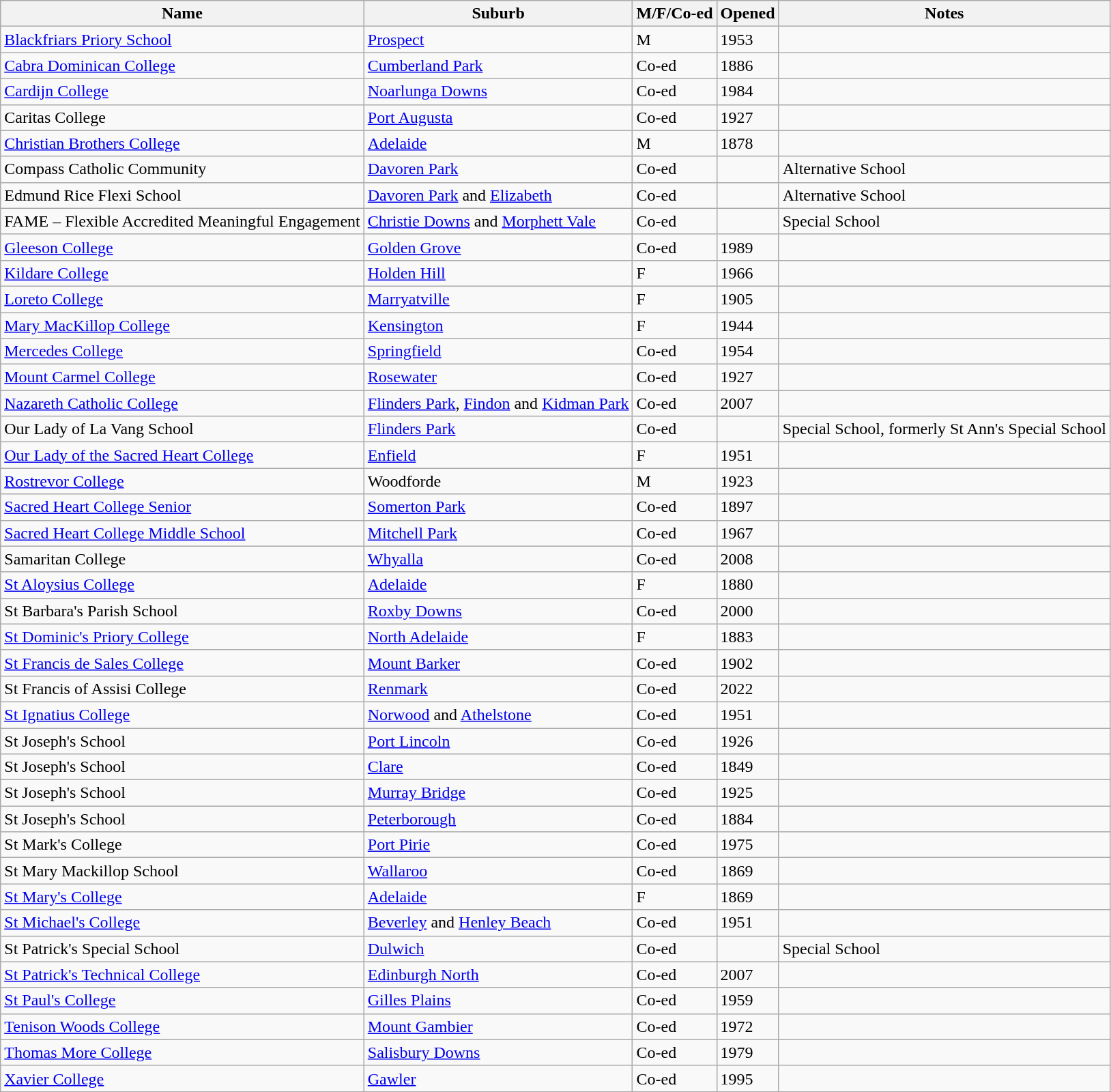<table class="wikitable sortable">
<tr>
<th>Name</th>
<th>Suburb</th>
<th>M/F/Co-ed</th>
<th>Opened</th>
<th>Notes</th>
</tr>
<tr>
<td><a href='#'>Blackfriars Priory School</a></td>
<td><a href='#'>Prospect</a></td>
<td>M</td>
<td>1953</td>
<td></td>
</tr>
<tr>
<td><a href='#'>Cabra Dominican College</a></td>
<td><a href='#'>Cumberland Park</a></td>
<td>Co-ed</td>
<td>1886</td>
<td></td>
</tr>
<tr>
<td><a href='#'>Cardijn College</a></td>
<td><a href='#'>Noarlunga Downs</a></td>
<td>Co-ed</td>
<td>1984</td>
<td></td>
</tr>
<tr>
<td>Caritas College</td>
<td><a href='#'>Port Augusta</a></td>
<td>Co-ed</td>
<td>1927</td>
<td></td>
</tr>
<tr>
<td><a href='#'>Christian Brothers College</a></td>
<td><a href='#'>Adelaide</a></td>
<td>M</td>
<td>1878</td>
<td></td>
</tr>
<tr>
<td>Compass Catholic Community</td>
<td><a href='#'>Davoren Park</a></td>
<td>Co-ed</td>
<td></td>
<td>Alternative School</td>
</tr>
<tr>
<td>Edmund Rice Flexi School</td>
<td><a href='#'>Davoren Park</a> and <a href='#'>Elizabeth</a></td>
<td>Co-ed</td>
<td></td>
<td>Alternative School</td>
</tr>
<tr>
<td>FAME – Flexible Accredited Meaningful Engagement</td>
<td><a href='#'>Christie Downs</a> and <a href='#'>Morphett Vale</a></td>
<td>Co-ed</td>
<td></td>
<td>Special School</td>
</tr>
<tr>
<td><a href='#'>Gleeson College</a></td>
<td><a href='#'>Golden Grove</a></td>
<td>Co-ed</td>
<td>1989</td>
<td></td>
</tr>
<tr>
<td><a href='#'>Kildare College</a></td>
<td><a href='#'>Holden Hill</a></td>
<td>F</td>
<td>1966</td>
<td></td>
</tr>
<tr>
<td><a href='#'>Loreto College</a></td>
<td><a href='#'>Marryatville</a></td>
<td>F</td>
<td>1905</td>
<td></td>
</tr>
<tr>
<td><a href='#'>Mary MacKillop College</a></td>
<td><a href='#'>Kensington</a></td>
<td>F</td>
<td>1944</td>
<td></td>
</tr>
<tr>
<td><a href='#'>Mercedes College</a></td>
<td><a href='#'>Springfield</a></td>
<td>Co-ed</td>
<td>1954</td>
<td></td>
</tr>
<tr>
<td><a href='#'>Mount Carmel College</a></td>
<td><a href='#'>Rosewater</a></td>
<td>Co-ed</td>
<td>1927</td>
<td></td>
</tr>
<tr>
<td><a href='#'>Nazareth Catholic College</a></td>
<td><a href='#'>Flinders Park</a>, <a href='#'>Findon</a> and <a href='#'>Kidman Park</a></td>
<td>Co-ed</td>
<td>2007</td>
<td></td>
</tr>
<tr>
<td>Our Lady of La Vang School</td>
<td><a href='#'>Flinders Park</a></td>
<td>Co-ed</td>
<td></td>
<td>Special School, formerly St Ann's Special School</td>
</tr>
<tr>
<td><a href='#'>Our Lady of the Sacred Heart College</a></td>
<td><a href='#'>Enfield</a></td>
<td>F</td>
<td>1951</td>
<td></td>
</tr>
<tr>
<td><a href='#'>Rostrevor College</a></td>
<td>Woodforde</td>
<td>M</td>
<td>1923</td>
<td></td>
</tr>
<tr>
<td><a href='#'>Sacred Heart College Senior</a></td>
<td><a href='#'>Somerton Park</a></td>
<td>Co-ed</td>
<td>1897</td>
<td></td>
</tr>
<tr>
<td><a href='#'>Sacred Heart College Middle School</a></td>
<td><a href='#'>Mitchell Park</a></td>
<td>Co-ed</td>
<td>1967</td>
<td></td>
</tr>
<tr>
<td>Samaritan College</td>
<td><a href='#'>Whyalla</a></td>
<td>Co-ed</td>
<td>2008</td>
<td></td>
</tr>
<tr>
<td><a href='#'>St Aloysius College</a></td>
<td><a href='#'>Adelaide</a></td>
<td>F</td>
<td>1880</td>
<td></td>
</tr>
<tr>
<td>St Barbara's Parish School</td>
<td><a href='#'>Roxby Downs</a></td>
<td>Co-ed</td>
<td>2000</td>
<td></td>
</tr>
<tr>
<td><a href='#'>St Dominic's Priory College</a></td>
<td><a href='#'>North Adelaide</a></td>
<td>F</td>
<td>1883</td>
<td></td>
</tr>
<tr>
<td><a href='#'>St Francis de Sales College</a></td>
<td><a href='#'>Mount Barker</a></td>
<td>Co-ed</td>
<td>1902</td>
<td></td>
</tr>
<tr>
<td>St Francis of Assisi College</td>
<td><a href='#'>Renmark</a></td>
<td>Co-ed</td>
<td>2022</td>
<td></td>
</tr>
<tr>
<td><a href='#'>St Ignatius College</a></td>
<td><a href='#'>Norwood</a> and <a href='#'>Athelstone</a></td>
<td>Co-ed</td>
<td>1951</td>
<td></td>
</tr>
<tr>
<td>St Joseph's School</td>
<td><a href='#'>Port Lincoln</a></td>
<td>Co-ed</td>
<td>1926</td>
<td></td>
</tr>
<tr>
<td>St Joseph's School</td>
<td><a href='#'>Clare</a></td>
<td>Co-ed</td>
<td>1849</td>
<td></td>
</tr>
<tr>
<td>St Joseph's School</td>
<td><a href='#'>Murray Bridge</a></td>
<td>Co-ed</td>
<td>1925</td>
<td></td>
</tr>
<tr>
<td>St Joseph's School</td>
<td><a href='#'>Peterborough</a></td>
<td>Co-ed</td>
<td>1884</td>
<td></td>
</tr>
<tr>
<td>St Mark's College</td>
<td><a href='#'>Port Pirie</a></td>
<td>Co-ed</td>
<td>1975</td>
<td></td>
</tr>
<tr>
<td>St Mary Mackillop School</td>
<td><a href='#'>Wallaroo</a></td>
<td>Co-ed</td>
<td>1869</td>
<td></td>
</tr>
<tr>
<td><a href='#'>St Mary's College</a></td>
<td><a href='#'>Adelaide</a></td>
<td>F</td>
<td>1869</td>
<td></td>
</tr>
<tr>
<td><a href='#'>St Michael's College</a></td>
<td><a href='#'>Beverley</a> and <a href='#'>Henley Beach</a></td>
<td>Co-ed</td>
<td>1951</td>
<td></td>
</tr>
<tr>
<td>St Patrick's Special School</td>
<td><a href='#'>Dulwich</a></td>
<td>Co-ed</td>
<td></td>
<td>Special School</td>
</tr>
<tr>
<td><a href='#'>St Patrick's Technical College</a></td>
<td><a href='#'>Edinburgh North</a></td>
<td>Co-ed</td>
<td>2007</td>
<td></td>
</tr>
<tr>
<td><a href='#'>St Paul's College</a></td>
<td><a href='#'>Gilles Plains</a></td>
<td>Co-ed</td>
<td>1959</td>
<td></td>
</tr>
<tr>
<td><a href='#'>Tenison Woods College</a></td>
<td><a href='#'>Mount Gambier</a></td>
<td>Co-ed</td>
<td>1972</td>
<td></td>
</tr>
<tr>
<td><a href='#'>Thomas More College</a></td>
<td><a href='#'>Salisbury Downs</a></td>
<td>Co-ed</td>
<td>1979</td>
<td></td>
</tr>
<tr>
<td><a href='#'>Xavier College</a></td>
<td><a href='#'>Gawler</a></td>
<td>Co-ed</td>
<td>1995</td>
<td></td>
</tr>
</table>
